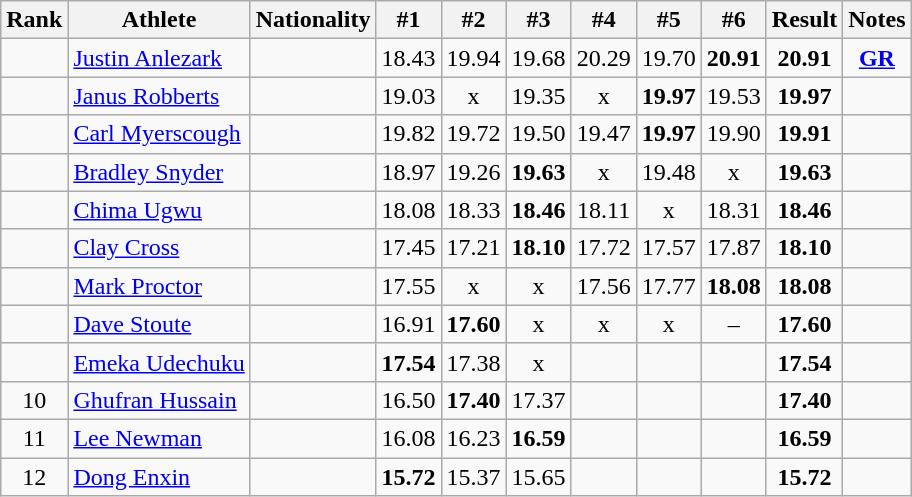<table class="wikitable sortable" style="text-align:center">
<tr>
<th>Rank</th>
<th>Athlete</th>
<th>Nationality</th>
<th>#1</th>
<th>#2</th>
<th>#3</th>
<th>#4</th>
<th>#5</th>
<th>#6</th>
<th>Result</th>
<th>Notes</th>
</tr>
<tr>
<td></td>
<td align="left"><a href='#'>Justin Anlezark</a></td>
<td align=left></td>
<td>18.43</td>
<td>19.94</td>
<td>19.68</td>
<td>20.29</td>
<td>19.70</td>
<td><strong>20.91</strong></td>
<td><strong>20.91</strong></td>
<td><strong><a href='#'>GR</a></strong></td>
</tr>
<tr>
<td></td>
<td align="left"><a href='#'>Janus Robberts</a></td>
<td align=left></td>
<td>19.03</td>
<td>x</td>
<td>19.35</td>
<td>x</td>
<td><strong>19.97</strong></td>
<td>19.53</td>
<td><strong>19.97</strong></td>
<td></td>
</tr>
<tr>
<td></td>
<td align="left"><a href='#'>Carl Myerscough</a></td>
<td align=left></td>
<td>19.82</td>
<td>19.72</td>
<td>19.50</td>
<td>19.47</td>
<td><strong>19.97</strong></td>
<td>19.90</td>
<td><strong>19.91</strong></td>
<td></td>
</tr>
<tr>
<td></td>
<td align="left"><a href='#'>Bradley Snyder</a></td>
<td align=left></td>
<td>18.97</td>
<td>19.26</td>
<td><strong>19.63</strong></td>
<td>x</td>
<td>19.48</td>
<td>x</td>
<td><strong>19.63</strong></td>
<td></td>
</tr>
<tr>
<td></td>
<td align="left"><a href='#'>Chima Ugwu</a></td>
<td align=left></td>
<td>18.08</td>
<td>18.33</td>
<td><strong>18.46</strong></td>
<td>18.11</td>
<td>x</td>
<td>18.31</td>
<td><strong>18.46</strong></td>
<td></td>
</tr>
<tr>
<td></td>
<td align="left"><a href='#'>Clay Cross</a></td>
<td align=left></td>
<td>17.45</td>
<td>17.21</td>
<td><strong>18.10</strong></td>
<td>17.72</td>
<td>17.57</td>
<td>17.87</td>
<td><strong>18.10</strong></td>
<td></td>
</tr>
<tr>
<td></td>
<td align="left"><a href='#'>Mark Proctor</a></td>
<td align=left></td>
<td>17.55</td>
<td>x</td>
<td>x</td>
<td>17.56</td>
<td>17.77</td>
<td><strong>18.08</strong></td>
<td><strong>18.08</strong></td>
<td></td>
</tr>
<tr>
<td></td>
<td align="left"><a href='#'>Dave Stoute</a></td>
<td align=left></td>
<td>16.91</td>
<td><strong>17.60</strong></td>
<td>x</td>
<td>x</td>
<td>x</td>
<td>–</td>
<td><strong>17.60</strong></td>
<td></td>
</tr>
<tr>
<td></td>
<td align="left"><a href='#'>Emeka Udechuku</a></td>
<td align=left></td>
<td><strong>17.54</strong></td>
<td>17.38</td>
<td>x</td>
<td></td>
<td></td>
<td></td>
<td><strong>17.54</strong></td>
<td></td>
</tr>
<tr>
<td>10</td>
<td align="left"><a href='#'>Ghufran Hussain</a></td>
<td align=left></td>
<td>16.50</td>
<td><strong>17.40</strong></td>
<td>17.37</td>
<td></td>
<td></td>
<td></td>
<td><strong>17.40</strong></td>
<td></td>
</tr>
<tr>
<td>11</td>
<td align="left"><a href='#'>Lee Newman</a></td>
<td align=left></td>
<td>16.08</td>
<td>16.23</td>
<td><strong>16.59</strong></td>
<td></td>
<td></td>
<td></td>
<td><strong>16.59</strong></td>
<td></td>
</tr>
<tr>
<td>12</td>
<td align="left"><a href='#'>Dong Enxin</a></td>
<td align=left></td>
<td><strong>15.72</strong></td>
<td>15.37</td>
<td>15.65</td>
<td></td>
<td></td>
<td></td>
<td><strong>15.72</strong></td>
<td></td>
</tr>
</table>
